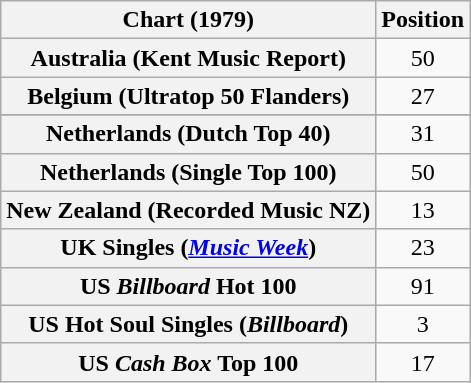<table class="wikitable sortable plainrowheaders" style="text-align:center">
<tr>
<th scope="col">Chart (1979)</th>
<th scope="col">Position</th>
</tr>
<tr>
<th scope="row">Australia (Kent Music Report)</th>
<td>50</td>
</tr>
<tr>
<th scope="row">Belgium (Ultratop 50 Flanders)</th>
<td>27</td>
</tr>
<tr>
</tr>
<tr>
<th scope="row">Netherlands (Dutch Top 40)</th>
<td>31</td>
</tr>
<tr>
<th scope="row">Netherlands (Single Top 100)</th>
<td>50</td>
</tr>
<tr>
<th scope="row">New Zealand (Recorded Music NZ)</th>
<td>13</td>
</tr>
<tr>
<th scope="row">UK Singles (<em><a href='#'>Music Week</a></em>)</th>
<td>23</td>
</tr>
<tr>
<th scope="row">US <em>Billboard</em> Hot 100</th>
<td>91</td>
</tr>
<tr>
<th scope="row">US Hot Soul Singles (<em>Billboard</em>)</th>
<td>3</td>
</tr>
<tr>
<th scope="row">US <em>Cash Box</em> Top 100</th>
<td>17</td>
</tr>
</table>
